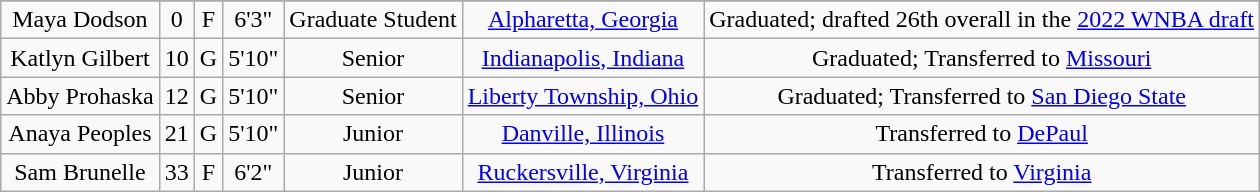<table class="wikitable sortable" border="1" style="text-align: center;">
<tr align=center>
</tr>
<tr>
<td>Maya Dodson</td>
<td>0</td>
<td>F</td>
<td>6'3"</td>
<td>Graduate Student</td>
<td><a href='#'>Alpharetta, Georgia</a></td>
<td>Graduated; drafted 26th overall in the <a href='#'>2022 WNBA draft</a></td>
</tr>
<tr>
<td>Katlyn Gilbert</td>
<td>10</td>
<td>G</td>
<td>5'10"</td>
<td>Senior</td>
<td><a href='#'>Indianapolis, Indiana</a></td>
<td>Graduated; Transferred to <a href='#'>Missouri</a></td>
</tr>
<tr>
<td>Abby Prohaska</td>
<td>12</td>
<td>G</td>
<td>5'10"</td>
<td>Senior</td>
<td><a href='#'>Liberty Township, Ohio</a></td>
<td>Graduated; Transferred to <a href='#'>San Diego State</a></td>
</tr>
<tr>
<td>Anaya Peoples</td>
<td>21</td>
<td>G</td>
<td>5'10"</td>
<td>Junior</td>
<td><a href='#'>Danville, Illinois</a></td>
<td>Transferred to <a href='#'>DePaul</a></td>
</tr>
<tr>
<td>Sam Brunelle</td>
<td>33</td>
<td>F</td>
<td>6'2"</td>
<td>Junior</td>
<td><a href='#'>Ruckersville, Virginia</a></td>
<td>Transferred to <a href='#'>Virginia</a></td>
</tr>
</table>
